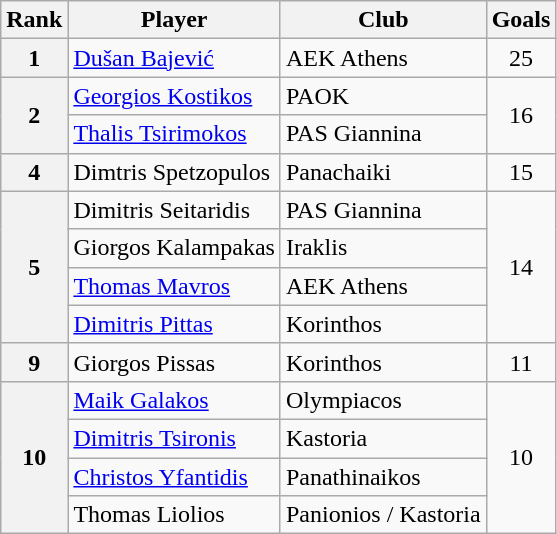<table class="wikitable" style="text-align:center">
<tr>
<th>Rank</th>
<th>Player</th>
<th>Club</th>
<th>Goals</th>
</tr>
<tr>
<th>1</th>
<td align="left"> <a href='#'>Dušan Bajević</a></td>
<td align="left">AEK Athens</td>
<td>25</td>
</tr>
<tr>
<th rowspan="2">2</th>
<td align="left"> <a href='#'>Georgios Kostikos</a></td>
<td align="left">PAOK</td>
<td rowspan="2">16</td>
</tr>
<tr>
<td align="left"> <a href='#'>Thalis Tsirimokos</a></td>
<td align="left">PAS Giannina</td>
</tr>
<tr>
<th>4</th>
<td align="left"> Dimtris Spetzopulos</td>
<td align="left">Panachaiki</td>
<td>15</td>
</tr>
<tr>
<th rowspan="4">5</th>
<td align="left"> Dimitris Seitaridis</td>
<td align="left">PAS Giannina</td>
<td rowspan="4">14</td>
</tr>
<tr>
<td align="left"> Giorgos Kalampakas</td>
<td align="left">Iraklis</td>
</tr>
<tr>
<td align="left"> <a href='#'>Thomas Mavros</a></td>
<td align="left">AEK Athens</td>
</tr>
<tr>
<td align="left"> <a href='#'>Dimitris Pittas</a></td>
<td align="left">Korinthos</td>
</tr>
<tr>
<th>9</th>
<td align="left"> Giorgos Pissas</td>
<td align="left">Korinthos</td>
<td>11</td>
</tr>
<tr>
<th rowspan="4">10</th>
<td align="left"> <a href='#'>Maik Galakos</a></td>
<td align="left">Olympiacos</td>
<td rowspan="4">10</td>
</tr>
<tr>
<td align="left"> <a href='#'>Dimitris Tsironis</a></td>
<td align="left">Kastoria</td>
</tr>
<tr>
<td align="left"> <a href='#'>Christos Yfantidis</a></td>
<td align="left">Panathinaikos</td>
</tr>
<tr>
<td align="left"> Thomas Liolios</td>
<td align="left">Panionios / Kastoria</td>
</tr>
</table>
